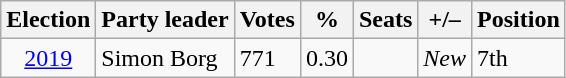<table class="wikitable" style="text-align:left">
<tr>
<th>Election</th>
<th>Party leader</th>
<th>Votes</th>
<th>%</th>
<th>Seats</th>
<th>+/–</th>
<th>Position</th>
</tr>
<tr>
<td style="text-align: center;"><a href='#'>2019</a></td>
<td>Simon Borg</td>
<td>771</td>
<td>0.30</td>
<td></td>
<td><em>New</em></td>
<td>7th</td>
</tr>
</table>
